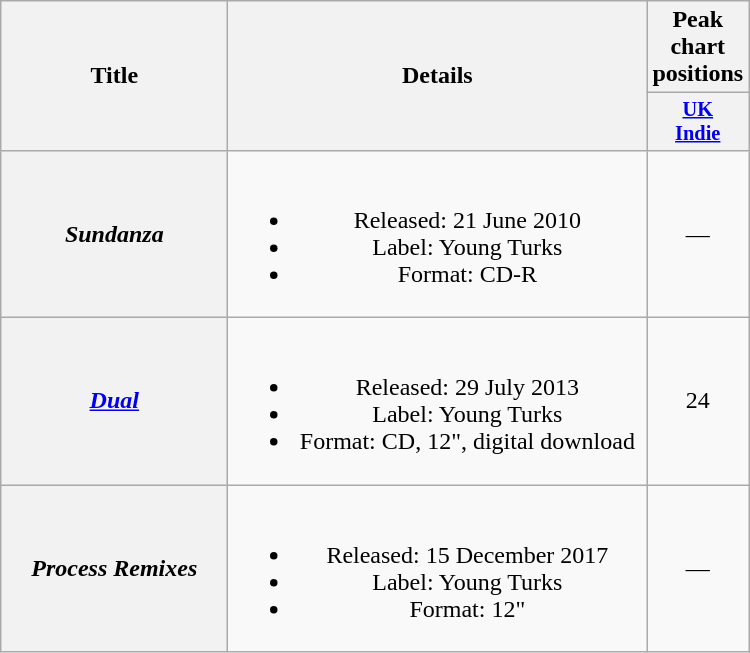<table class="wikitable plainrowheaders" style="text-align:center;">
<tr>
<th scope="col" rowspan="2" style="width:9em;">Title</th>
<th scope="col" rowspan="2" style="width:17em;">Details</th>
<th scope="col" colspan="1">Peak chart positions</th>
</tr>
<tr>
<th scope="col" style="width:3em;font-size:85%;"><a href='#'>UK<br>Indie</a><br></th>
</tr>
<tr>
<th scope="row"><em>Sundanza</em></th>
<td><br><ul><li>Released: 21 June 2010</li><li>Label: Young Turks</li><li>Format: CD-R</li></ul></td>
<td>—</td>
</tr>
<tr>
<th scope="row"><em><a href='#'>Dual</a></em></th>
<td><br><ul><li>Released: 29 July 2013</li><li>Label: Young Turks</li><li>Format: CD, 12", digital download</li></ul></td>
<td>24</td>
</tr>
<tr>
<th scope="row"><em>Process Remixes</em></th>
<td><br><ul><li>Released: 15 December 2017</li><li>Label: Young Turks</li><li>Format: 12"</li></ul></td>
<td>—</td>
</tr>
</table>
